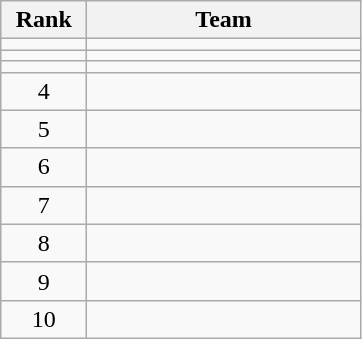<table class="wikitable" style="text-align: center">
<tr>
<th width=50>Rank</th>
<th width=175>Team</th>
</tr>
<tr bgcolor=>
<td></td>
<td align=left></td>
</tr>
<tr bgcolor=>
<td></td>
<td align=left></td>
</tr>
<tr bgcolor=>
<td></td>
<td align=left></td>
</tr>
<tr bgcolor=>
<td>4</td>
<td align=left></td>
</tr>
<tr bgcolor=>
<td>5</td>
<td align=left></td>
</tr>
<tr bgcolor=>
<td>6</td>
<td align=left></td>
</tr>
<tr bgcolor=>
<td>7</td>
<td align=left></td>
</tr>
<tr bgcolor=>
<td>8</td>
<td align=left></td>
</tr>
<tr>
<td>9</td>
<td align=left></td>
</tr>
<tr bgcolor=>
<td>10</td>
<td align=left></td>
</tr>
</table>
